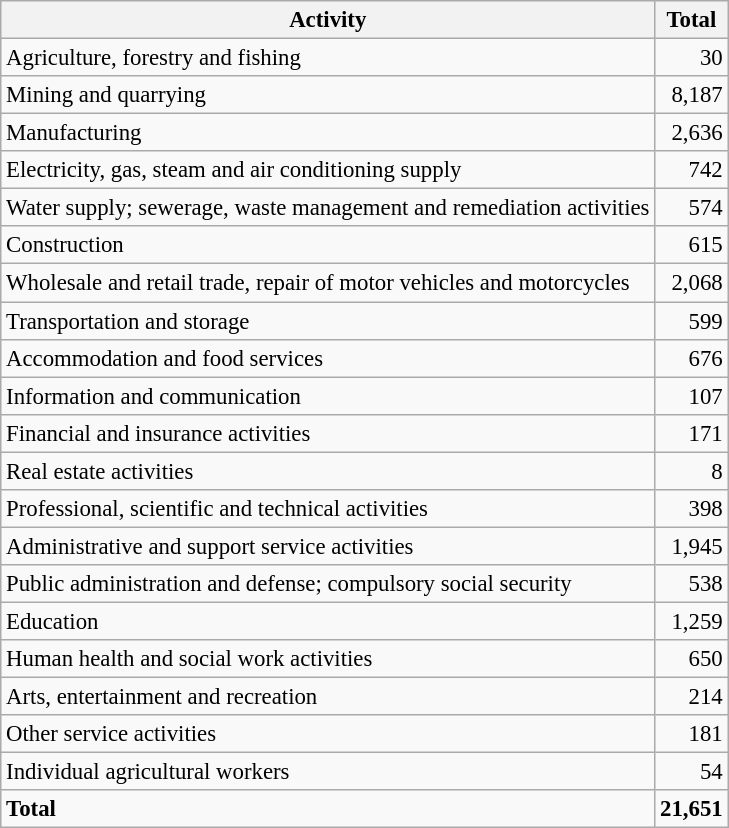<table class="wikitable sortable" style="font-size:95%;">
<tr>
<th>Activity</th>
<th>Total</th>
</tr>
<tr>
<td>Agriculture, forestry and fishing</td>
<td align="right">30</td>
</tr>
<tr>
<td>Mining and quarrying</td>
<td align="right">8,187</td>
</tr>
<tr>
<td>Manufacturing</td>
<td align="right">2,636</td>
</tr>
<tr>
<td>Electricity, gas, steam and air conditioning supply</td>
<td align="right">742</td>
</tr>
<tr>
<td>Water supply; sewerage, waste management and remediation activities</td>
<td align="right">574</td>
</tr>
<tr>
<td>Construction</td>
<td align="right">615</td>
</tr>
<tr>
<td>Wholesale and retail trade, repair of motor vehicles and motorcycles</td>
<td align="right">2,068</td>
</tr>
<tr>
<td>Transportation and storage</td>
<td align="right">599</td>
</tr>
<tr>
<td>Accommodation and food services</td>
<td align="right">676</td>
</tr>
<tr>
<td>Information and communication</td>
<td align="right">107</td>
</tr>
<tr>
<td>Financial and insurance activities</td>
<td align="right">171</td>
</tr>
<tr>
<td>Real estate activities</td>
<td align="right">8</td>
</tr>
<tr>
<td>Professional, scientific and technical activities</td>
<td align="right">398</td>
</tr>
<tr>
<td>Administrative and support service activities</td>
<td align="right">1,945</td>
</tr>
<tr>
<td>Public administration and defense; compulsory social security</td>
<td align="right">538</td>
</tr>
<tr>
<td>Education</td>
<td align="right">1,259</td>
</tr>
<tr>
<td>Human health and social work activities</td>
<td align="right">650</td>
</tr>
<tr>
<td>Arts, entertainment and recreation</td>
<td align="right">214</td>
</tr>
<tr>
<td>Other service activities</td>
<td align="right">181</td>
</tr>
<tr>
<td>Individual agricultural workers</td>
<td align="right">54</td>
</tr>
<tr class="sortbottom">
<td><strong>Total</strong></td>
<td align="right"><strong>21,651</strong></td>
</tr>
</table>
